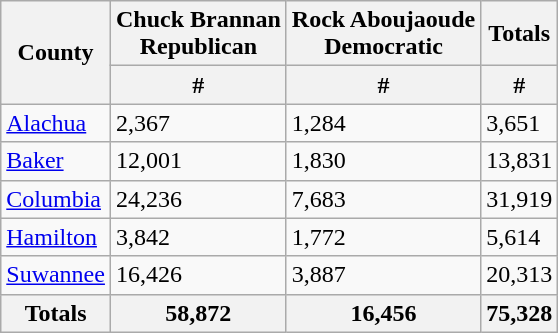<table class="wikitable">
<tr>
<th rowspan="2">County</th>
<th>Chuck Brannan<br>Republican</th>
<th>Rock Aboujaoude<br>Democratic</th>
<th>Totals</th>
</tr>
<tr>
<th>#</th>
<th>#</th>
<th>#</th>
</tr>
<tr>
<td><a href='#'>Alachua</a></td>
<td>2,367</td>
<td>1,284</td>
<td>3,651</td>
</tr>
<tr>
<td><a href='#'>Baker</a></td>
<td>12,001</td>
<td>1,830</td>
<td>13,831</td>
</tr>
<tr>
<td><a href='#'>Columbia</a></td>
<td>24,236</td>
<td>7,683</td>
<td>31,919</td>
</tr>
<tr>
<td><a href='#'>Hamilton</a></td>
<td>3,842</td>
<td>1,772</td>
<td>5,614</td>
</tr>
<tr>
<td><a href='#'>Suwannee</a></td>
<td>16,426</td>
<td>3,887</td>
<td>20,313</td>
</tr>
<tr>
<th>Totals</th>
<th>58,872</th>
<th>16,456</th>
<th>75,328</th>
</tr>
</table>
